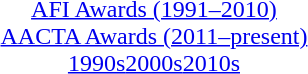<table id=toc class=toc summary=Contents>
<tr>
<th></th>
</tr>
<tr>
<td align=center><a href='#'>AFI Awards (1991–2010)</a><br><a href='#'>AACTA Awards (2011–present)</a><br><a href='#'>1990s</a><a href='#'>2000s</a><a href='#'>2010s</a></td>
</tr>
</table>
